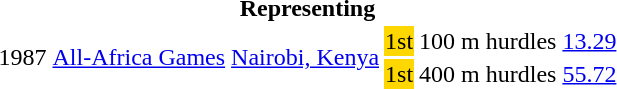<table>
<tr>
<th colspan="6">Representing </th>
</tr>
<tr>
<td rowspan=2>1987</td>
<td rowspan=2><a href='#'>All-Africa Games</a></td>
<td rowspan=2><a href='#'>Nairobi, Kenya</a></td>
<td bgcolor="gold">1st</td>
<td>100 m hurdles</td>
<td><a href='#'>13.29</a></td>
</tr>
<tr>
<td bgcolor="gold">1st</td>
<td>400 m hurdles</td>
<td><a href='#'>55.72</a></td>
</tr>
</table>
